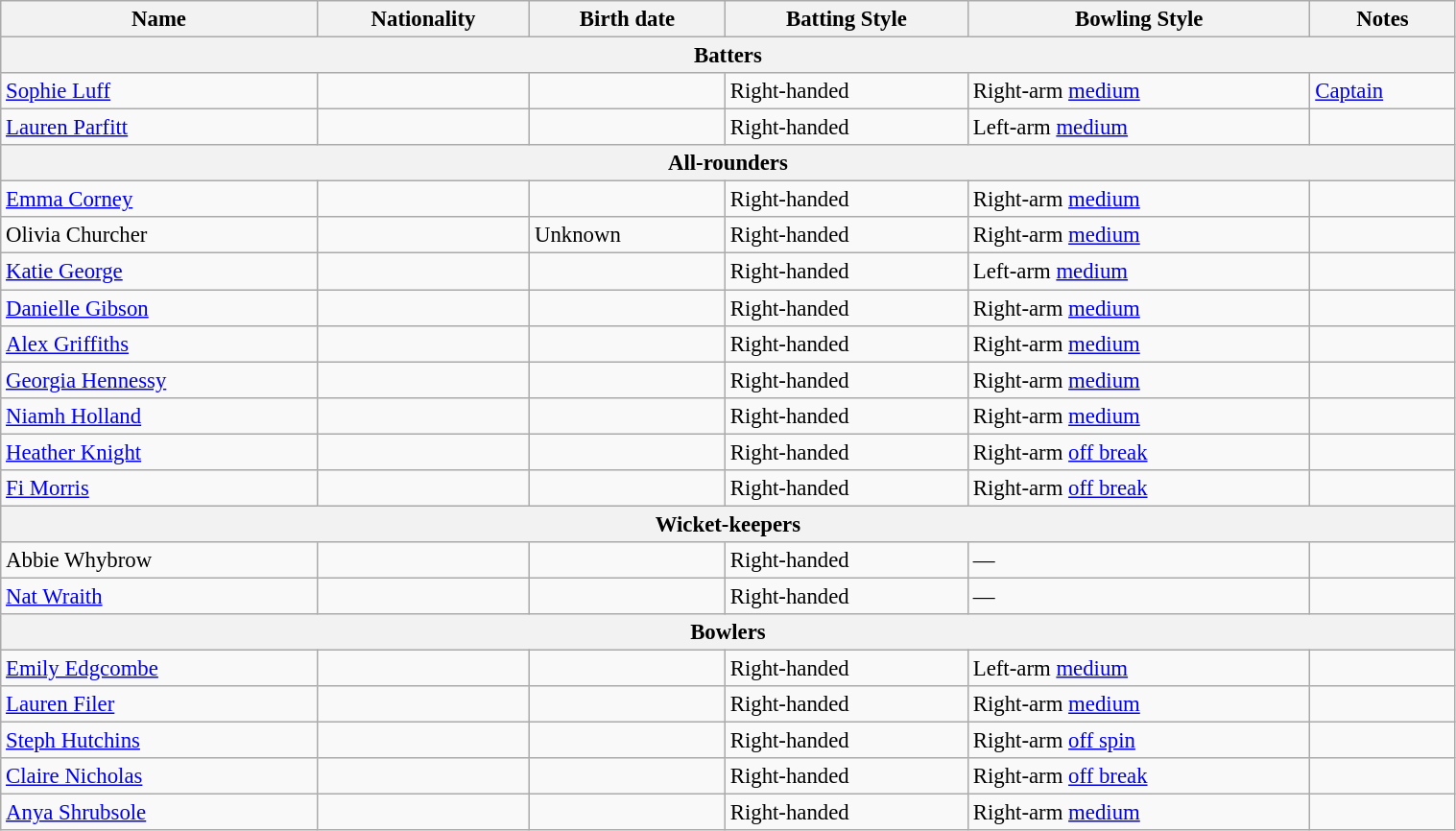<table class="wikitable"  style="font-size:95%; width:80%;">
<tr>
<th>Name</th>
<th>Nationality</th>
<th>Birth date</th>
<th>Batting Style</th>
<th>Bowling Style</th>
<th>Notes</th>
</tr>
<tr>
<th colspan="7">Batters</th>
</tr>
<tr>
<td><a href='#'>Sophie Luff</a></td>
<td></td>
<td></td>
<td>Right-handed</td>
<td>Right-arm <a href='#'>medium</a></td>
<td><a href='#'>Captain</a></td>
</tr>
<tr>
<td><a href='#'>Lauren Parfitt</a></td>
<td></td>
<td></td>
<td>Right-handed</td>
<td>Left-arm <a href='#'>medium</a></td>
<td></td>
</tr>
<tr>
<th colspan="7">All-rounders</th>
</tr>
<tr>
<td><a href='#'>Emma Corney</a></td>
<td></td>
<td></td>
<td>Right-handed</td>
<td>Right-arm <a href='#'>medium</a></td>
<td></td>
</tr>
<tr>
<td>Olivia Churcher</td>
<td></td>
<td>Unknown</td>
<td>Right-handed</td>
<td>Right-arm <a href='#'>medium</a></td>
<td></td>
</tr>
<tr>
<td><a href='#'>Katie George</a></td>
<td></td>
<td></td>
<td>Right-handed</td>
<td>Left-arm <a href='#'>medium</a></td>
<td></td>
</tr>
<tr>
<td><a href='#'>Danielle Gibson</a></td>
<td></td>
<td></td>
<td>Right-handed</td>
<td>Right-arm <a href='#'>medium</a></td>
<td></td>
</tr>
<tr>
<td><a href='#'>Alex Griffiths</a></td>
<td></td>
<td></td>
<td>Right-handed</td>
<td>Right-arm <a href='#'>medium</a></td>
<td></td>
</tr>
<tr>
<td><a href='#'>Georgia Hennessy</a></td>
<td></td>
<td></td>
<td>Right-handed</td>
<td>Right-arm <a href='#'>medium</a></td>
<td></td>
</tr>
<tr>
<td><a href='#'>Niamh Holland</a></td>
<td></td>
<td></td>
<td>Right-handed</td>
<td>Right-arm <a href='#'>medium</a></td>
<td></td>
</tr>
<tr>
<td><a href='#'>Heather Knight</a></td>
<td></td>
<td></td>
<td>Right-handed</td>
<td>Right-arm <a href='#'>off break</a></td>
<td></td>
</tr>
<tr>
<td><a href='#'>Fi Morris</a></td>
<td></td>
<td></td>
<td>Right-handed</td>
<td>Right-arm <a href='#'>off break</a></td>
<td></td>
</tr>
<tr>
<th colspan="7">Wicket-keepers</th>
</tr>
<tr>
<td>Abbie Whybrow</td>
<td></td>
<td></td>
<td>Right-handed</td>
<td>—</td>
<td></td>
</tr>
<tr>
<td><a href='#'>Nat Wraith</a></td>
<td></td>
<td></td>
<td>Right-handed</td>
<td>—</td>
<td></td>
</tr>
<tr>
<th colspan="7">Bowlers</th>
</tr>
<tr>
<td><a href='#'>Emily Edgcombe</a></td>
<td></td>
<td></td>
<td>Right-handed</td>
<td>Left-arm <a href='#'>medium</a></td>
<td></td>
</tr>
<tr>
<td><a href='#'>Lauren Filer</a></td>
<td></td>
<td></td>
<td>Right-handed</td>
<td>Right-arm <a href='#'>medium</a></td>
<td></td>
</tr>
<tr>
<td><a href='#'>Steph Hutchins</a></td>
<td></td>
<td></td>
<td>Right-handed</td>
<td>Right-arm <a href='#'>off spin</a></td>
<td></td>
</tr>
<tr>
<td><a href='#'>Claire Nicholas</a></td>
<td></td>
<td></td>
<td>Right-handed</td>
<td>Right-arm <a href='#'>off break</a></td>
<td></td>
</tr>
<tr>
<td><a href='#'>Anya Shrubsole</a></td>
<td></td>
<td></td>
<td>Right-handed</td>
<td>Right-arm <a href='#'>medium</a></td>
<td></td>
</tr>
</table>
